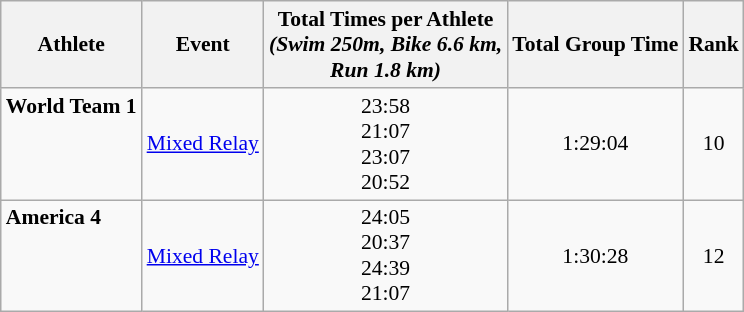<table class="wikitable" style="font-size:90%;">
<tr>
<th>Athlete</th>
<th>Event</th>
<th>Total Times per Athlete <br> <em>(Swim 250m, Bike 6.6 km, <br> Run 1.8 km)</em></th>
<th>Total Group Time</th>
<th>Rank</th>
</tr>
<tr align=center>
<td align=left><strong>World Team 1</strong><br><br><br><br></td>
<td align=left><a href='#'>Mixed Relay</a></td>
<td>23:58<br>21:07<br>23:07<br>20:52</td>
<td>1:29:04</td>
<td>10</td>
</tr>
<tr align=center>
<td align=left><strong>America 4</strong><br><br><br><br></td>
<td align=left><a href='#'>Mixed Relay</a></td>
<td valign=bottom>24:05<br>20:37<br>24:39<br>21:07</td>
<td>1:30:28</td>
<td>12</td>
</tr>
</table>
